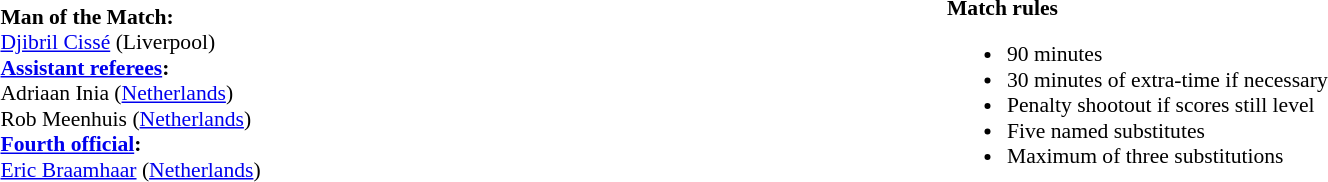<table width=100% style="font-size: 90%">
<tr>
<td><br><strong>Man of the Match:</strong>
<br> <a href='#'>Djibril Cissé</a> (Liverpool)<br><strong><a href='#'>Assistant referees</a>:</strong>
<br> Adriaan Inia (<a href='#'>Netherlands</a>)
<br> Rob Meenhuis (<a href='#'>Netherlands</a>)
<br><strong><a href='#'>Fourth official</a>:</strong>
<br> <a href='#'>Eric Braamhaar</a> (<a href='#'>Netherlands</a>)</td>
<td width=50% valign=top><br><strong>Match rules</strong><ul><li>90 minutes</li><li>30 minutes of extra-time if necessary</li><li>Penalty shootout if scores still level</li><li>Five named substitutes</li><li>Maximum of three substitutions</li></ul></td>
</tr>
</table>
